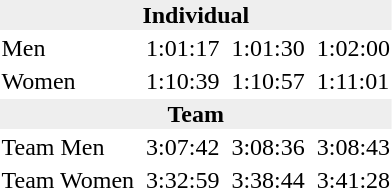<table>
<tr>
<td colspan=7 bgcolor=#eeeeee style=text-align:center;><strong>Individual</strong></td>
</tr>
<tr>
<td>Men</td>
<td></td>
<td>1:01:17</td>
<td></td>
<td>1:01:30</td>
<td></td>
<td>1:02:00</td>
</tr>
<tr>
<td>Women</td>
<td></td>
<td>1:10:39</td>
<td></td>
<td>1:10:57</td>
<td></td>
<td>1:11:01</td>
</tr>
<tr>
<td colspan=7 bgcolor=#eeeeee style=text-align:center;><strong>Team</strong></td>
</tr>
<tr>
<td>Team Men</td>
<td></td>
<td>3:07:42</td>
<td></td>
<td>3:08:36</td>
<td></td>
<td>3:08:43</td>
</tr>
<tr>
<td>Team Women</td>
<td></td>
<td>3:32:59</td>
<td></td>
<td>3:38:44</td>
<td></td>
<td>3:41:28</td>
</tr>
</table>
